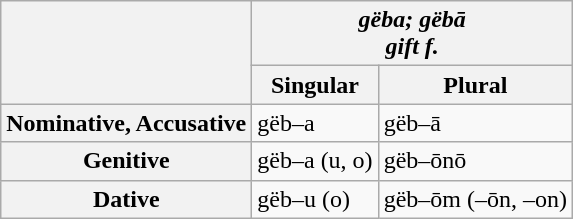<table class="wikitable">
<tr>
<th rowspan="2"></th>
<th colspan="2"><strong><em>gëba; gëbā<em><br> gift f.<strong></th>
</tr>
<tr>
<th></strong>Singular<strong></th>
<th></strong>Plural<strong></th>
</tr>
<tr>
<th></strong>Nominative, Accusative<strong></th>
<td>gëb</strong>–a<strong></td>
<td>gëb</strong>–ā<strong></td>
</tr>
<tr>
<th></strong>Genitive<strong></th>
<td>gëb</strong>–a (u, o)<strong></td>
<td>gëb</strong>–ōnō<strong></td>
</tr>
<tr>
<th></strong>Dative<strong></th>
<td>gëb</strong>–u (o)<strong></td>
<td>gëb</strong>–ōm (–ōn, –on)<strong></td>
</tr>
</table>
